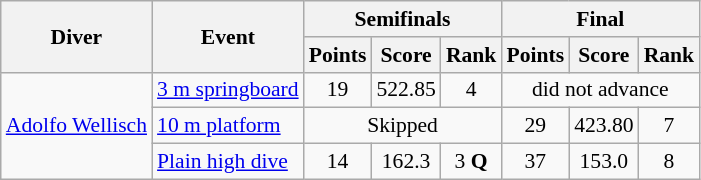<table class=wikitable style="font-size:90%">
<tr>
<th rowspan=2>Diver</th>
<th rowspan=2>Event</th>
<th colspan=3>Semifinals</th>
<th colspan=3>Final</th>
</tr>
<tr>
<th>Points</th>
<th>Score</th>
<th>Rank</th>
<th>Points</th>
<th>Score</th>
<th>Rank</th>
</tr>
<tr>
<td rowspan=3><a href='#'>Adolfo Wellisch</a></td>
<td><a href='#'>3 m springboard</a></td>
<td align=center>19</td>
<td align=center>522.85</td>
<td align=center>4</td>
<td align=center colspan=3>did not advance</td>
</tr>
<tr>
<td><a href='#'>10 m platform</a></td>
<td align=center colspan=3>Skipped</td>
<td align=center>29</td>
<td align=center>423.80</td>
<td align=center>7</td>
</tr>
<tr>
<td><a href='#'>Plain high dive</a></td>
<td align=center>14</td>
<td align=center>162.3</td>
<td align=center>3 <strong>Q</strong></td>
<td align=center>37</td>
<td align=center>153.0</td>
<td align=center>8</td>
</tr>
</table>
